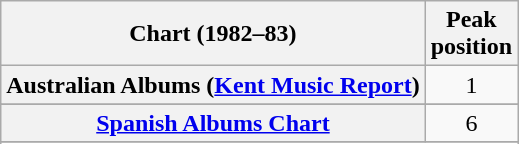<table class="wikitable sortable plainrowheaders">
<tr>
<th scope="col">Chart (1982–83)</th>
<th scope="col">Peak<br>position</th>
</tr>
<tr>
<th scope="row">Australian Albums (<a href='#'>Kent Music Report</a>)</th>
<td style="text-align:center;">1</td>
</tr>
<tr>
</tr>
<tr>
</tr>
<tr>
</tr>
<tr>
</tr>
<tr>
</tr>
<tr>
</tr>
<tr>
<th scope="row"><a href='#'>Spanish Albums Chart</a></th>
<td style="text-align:center;">6</td>
</tr>
<tr>
</tr>
<tr>
</tr>
<tr>
</tr>
</table>
